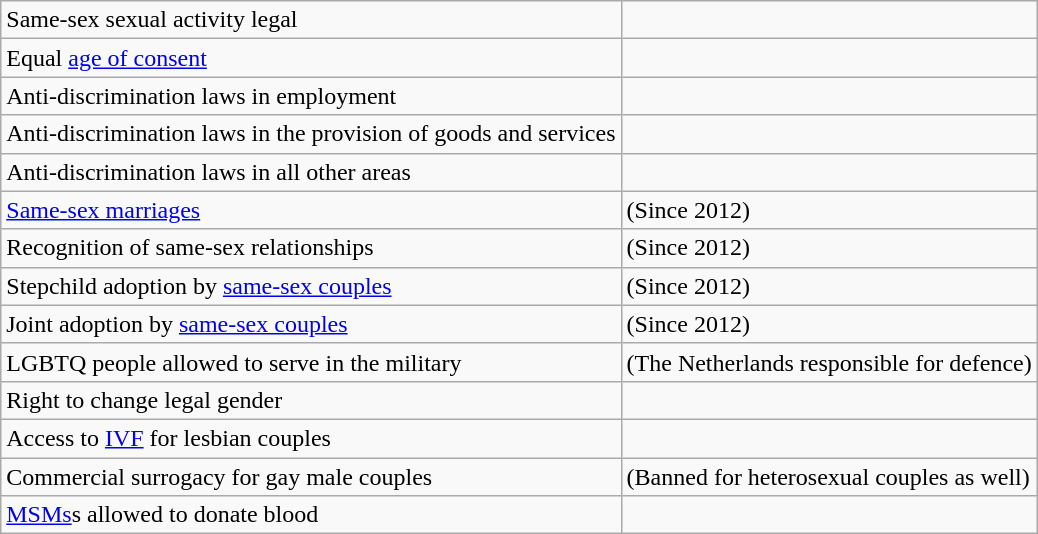<table class="wikitable">
<tr>
<td>Same-sex sexual activity legal</td>
<td></td>
</tr>
<tr>
<td>Equal <a href='#'>age of consent</a></td>
<td></td>
</tr>
<tr>
<td>Anti-discrimination laws in employment</td>
<td></td>
</tr>
<tr>
<td>Anti-discrimination laws in the provision of goods and services</td>
<td></td>
</tr>
<tr>
<td>Anti-discrimination laws in all other areas</td>
<td></td>
</tr>
<tr>
<td><a href='#'>Same-sex marriages</a></td>
<td> (Since 2012)</td>
</tr>
<tr>
<td>Recognition of same-sex relationships</td>
<td> (Since 2012)</td>
</tr>
<tr>
<td>Stepchild adoption by <a href='#'>same-sex couples</a></td>
<td> (Since 2012)</td>
</tr>
<tr>
<td>Joint adoption by <a href='#'>same-sex couples</a></td>
<td> (Since 2012)</td>
</tr>
<tr>
<td>LGBTQ people allowed to serve in the military</td>
<td> (The Netherlands responsible for defence)</td>
</tr>
<tr>
<td>Right to change legal gender</td>
<td></td>
</tr>
<tr>
<td>Access to <a href='#'>IVF</a> for lesbian couples</td>
<td></td>
</tr>
<tr>
<td>Commercial surrogacy for gay male couples</td>
<td> (Banned for heterosexual couples as well)</td>
</tr>
<tr>
<td><a href='#'>MSMs</a>s allowed to donate blood</td>
<td></td>
</tr>
</table>
